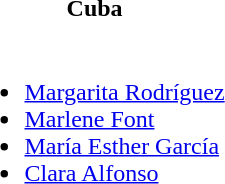<table>
<tr>
<th>Cuba</th>
</tr>
<tr>
<td><br><ul><li><a href='#'>Margarita Rodríguez</a></li><li><a href='#'>Marlene Font</a></li><li><a href='#'>María Esther García</a></li><li><a href='#'>Clara Alfonso</a></li></ul></td>
</tr>
</table>
